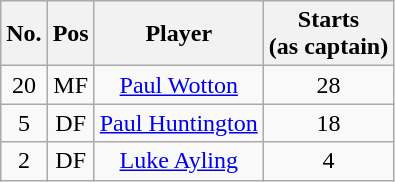<table class="wikitable" style="text-align: center">
<tr>
<th>No.</th>
<th>Pos</th>
<th>Player</th>
<th>Starts<br>(as captain)</th>
</tr>
<tr>
<td>20</td>
<td>MF</td>
<td><a href='#'>Paul Wotton</a></td>
<td>28</td>
</tr>
<tr>
<td>5</td>
<td>DF</td>
<td><a href='#'>Paul Huntington</a></td>
<td>18</td>
</tr>
<tr>
<td>2</td>
<td>DF</td>
<td><a href='#'>Luke Ayling</a></td>
<td>4</td>
</tr>
</table>
